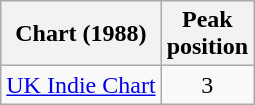<table class="wikitable sortable">
<tr>
<th scope="col">Chart (1988)</th>
<th scope="col">Peak<br>position</th>
</tr>
<tr>
<td><a href='#'>UK Indie Chart</a></td>
<td style="text-align:center;">3</td>
</tr>
</table>
